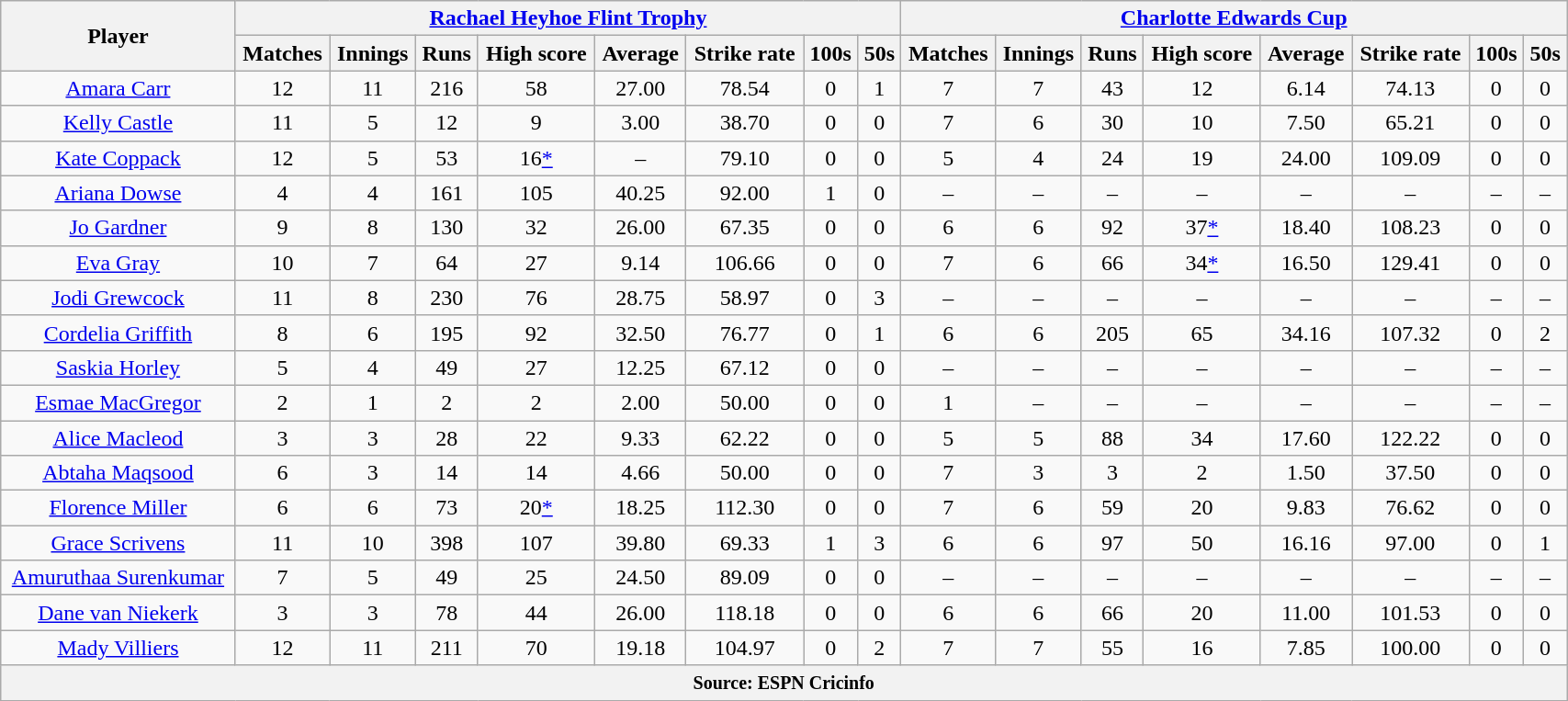<table class="wikitable" style="text-align:center; width:90%;">
<tr>
<th rowspan=2>Player</th>
<th colspan=8><a href='#'>Rachael Heyhoe Flint Trophy</a></th>
<th colspan=8><a href='#'>Charlotte Edwards Cup</a></th>
</tr>
<tr>
<th>Matches</th>
<th>Innings</th>
<th>Runs</th>
<th>High score</th>
<th>Average</th>
<th>Strike rate</th>
<th>100s</th>
<th>50s</th>
<th>Matches</th>
<th>Innings</th>
<th>Runs</th>
<th>High score</th>
<th>Average</th>
<th>Strike rate</th>
<th>100s</th>
<th>50s</th>
</tr>
<tr>
<td><a href='#'>Amara Carr</a></td>
<td>12</td>
<td>11</td>
<td>216</td>
<td>58</td>
<td>27.00</td>
<td>78.54</td>
<td>0</td>
<td>1</td>
<td>7</td>
<td>7</td>
<td>43</td>
<td>12</td>
<td>6.14</td>
<td>74.13</td>
<td>0</td>
<td>0</td>
</tr>
<tr>
<td><a href='#'>Kelly Castle</a></td>
<td>11</td>
<td>5</td>
<td>12</td>
<td>9</td>
<td>3.00</td>
<td>38.70</td>
<td>0</td>
<td>0</td>
<td>7</td>
<td>6</td>
<td>30</td>
<td>10</td>
<td>7.50</td>
<td>65.21</td>
<td>0</td>
<td>0</td>
</tr>
<tr>
<td><a href='#'>Kate Coppack</a></td>
<td>12</td>
<td>5</td>
<td>53</td>
<td>16<a href='#'>*</a></td>
<td>–</td>
<td>79.10</td>
<td>0</td>
<td>0</td>
<td>5</td>
<td>4</td>
<td>24</td>
<td>19</td>
<td>24.00</td>
<td>109.09</td>
<td>0</td>
<td>0</td>
</tr>
<tr>
<td><a href='#'>Ariana Dowse</a></td>
<td>4</td>
<td>4</td>
<td>161</td>
<td>105</td>
<td>40.25</td>
<td>92.00</td>
<td>1</td>
<td>0</td>
<td>–</td>
<td>–</td>
<td>–</td>
<td>–</td>
<td>–</td>
<td>–</td>
<td>–</td>
<td>–</td>
</tr>
<tr>
<td><a href='#'>Jo Gardner</a></td>
<td>9</td>
<td>8</td>
<td>130</td>
<td>32</td>
<td>26.00</td>
<td>67.35</td>
<td>0</td>
<td>0</td>
<td>6</td>
<td>6</td>
<td>92</td>
<td>37<a href='#'>*</a></td>
<td>18.40</td>
<td>108.23</td>
<td>0</td>
<td>0</td>
</tr>
<tr>
<td><a href='#'>Eva Gray</a></td>
<td>10</td>
<td>7</td>
<td>64</td>
<td>27</td>
<td>9.14</td>
<td>106.66</td>
<td>0</td>
<td>0</td>
<td>7</td>
<td>6</td>
<td>66</td>
<td>34<a href='#'>*</a></td>
<td>16.50</td>
<td>129.41</td>
<td>0</td>
<td>0</td>
</tr>
<tr>
<td><a href='#'>Jodi Grewcock</a></td>
<td>11</td>
<td>8</td>
<td>230</td>
<td>76</td>
<td>28.75</td>
<td>58.97</td>
<td>0</td>
<td>3</td>
<td>–</td>
<td>–</td>
<td>–</td>
<td>–</td>
<td>–</td>
<td>–</td>
<td>–</td>
<td>–</td>
</tr>
<tr>
<td><a href='#'>Cordelia Griffith</a></td>
<td>8</td>
<td>6</td>
<td>195</td>
<td>92</td>
<td>32.50</td>
<td>76.77</td>
<td>0</td>
<td>1</td>
<td>6</td>
<td>6</td>
<td>205</td>
<td>65</td>
<td>34.16</td>
<td>107.32</td>
<td>0</td>
<td>2</td>
</tr>
<tr>
<td><a href='#'>Saskia Horley</a></td>
<td>5</td>
<td>4</td>
<td>49</td>
<td>27</td>
<td>12.25</td>
<td>67.12</td>
<td>0</td>
<td>0</td>
<td>–</td>
<td>–</td>
<td>–</td>
<td>–</td>
<td>–</td>
<td>–</td>
<td>–</td>
<td>–</td>
</tr>
<tr>
<td><a href='#'>Esmae MacGregor</a></td>
<td>2</td>
<td>1</td>
<td>2</td>
<td>2</td>
<td>2.00</td>
<td>50.00</td>
<td>0</td>
<td>0</td>
<td>1</td>
<td>–</td>
<td>–</td>
<td>–</td>
<td>–</td>
<td>–</td>
<td>–</td>
<td>–</td>
</tr>
<tr>
<td><a href='#'>Alice Macleod</a></td>
<td>3</td>
<td>3</td>
<td>28</td>
<td>22</td>
<td>9.33</td>
<td>62.22</td>
<td>0</td>
<td>0</td>
<td>5</td>
<td>5</td>
<td>88</td>
<td>34</td>
<td>17.60</td>
<td>122.22</td>
<td>0</td>
<td>0</td>
</tr>
<tr>
<td><a href='#'>Abtaha Maqsood</a></td>
<td>6</td>
<td>3</td>
<td>14</td>
<td>14</td>
<td>4.66</td>
<td>50.00</td>
<td>0</td>
<td>0</td>
<td>7</td>
<td>3</td>
<td>3</td>
<td>2</td>
<td>1.50</td>
<td>37.50</td>
<td>0</td>
<td>0</td>
</tr>
<tr>
<td><a href='#'>Florence Miller</a></td>
<td>6</td>
<td>6</td>
<td>73</td>
<td>20<a href='#'>*</a></td>
<td>18.25</td>
<td>112.30</td>
<td>0</td>
<td>0</td>
<td>7</td>
<td>6</td>
<td>59</td>
<td>20</td>
<td>9.83</td>
<td>76.62</td>
<td>0</td>
<td>0</td>
</tr>
<tr>
<td><a href='#'>Grace Scrivens</a></td>
<td>11</td>
<td>10</td>
<td>398</td>
<td>107</td>
<td>39.80</td>
<td>69.33</td>
<td>1</td>
<td>3</td>
<td>6</td>
<td>6</td>
<td>97</td>
<td>50</td>
<td>16.16</td>
<td>97.00</td>
<td>0</td>
<td>1</td>
</tr>
<tr>
<td><a href='#'>Amuruthaa Surenkumar</a></td>
<td>7</td>
<td>5</td>
<td>49</td>
<td>25</td>
<td>24.50</td>
<td>89.09</td>
<td>0</td>
<td>0</td>
<td>–</td>
<td>–</td>
<td>–</td>
<td>–</td>
<td>–</td>
<td>–</td>
<td>–</td>
<td>–</td>
</tr>
<tr>
<td><a href='#'>Dane van Niekerk</a></td>
<td>3</td>
<td>3</td>
<td>78</td>
<td>44</td>
<td>26.00</td>
<td>118.18</td>
<td>0</td>
<td>0</td>
<td>6</td>
<td>6</td>
<td>66</td>
<td>20</td>
<td>11.00</td>
<td>101.53</td>
<td>0</td>
<td>0</td>
</tr>
<tr>
<td><a href='#'>Mady Villiers</a></td>
<td>12</td>
<td>11</td>
<td>211</td>
<td>70</td>
<td>19.18</td>
<td>104.97</td>
<td>0</td>
<td>2</td>
<td>7</td>
<td>7</td>
<td>55</td>
<td>16</td>
<td>7.85</td>
<td>100.00</td>
<td>0</td>
<td>0</td>
</tr>
<tr>
<th colspan="17"><small>Source: ESPN Cricinfo</small></th>
</tr>
</table>
